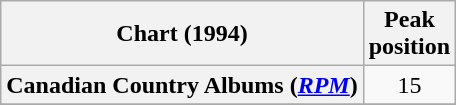<table class="wikitable sortable plainrowheaders" style="text-align:center">
<tr>
<th scope="col">Chart (1994)</th>
<th scope="col">Peak<br> position</th>
</tr>
<tr>
<th scope="row">Canadian Country Albums (<em><a href='#'>RPM</a></em>)</th>
<td>15</td>
</tr>
<tr>
</tr>
<tr>
</tr>
</table>
